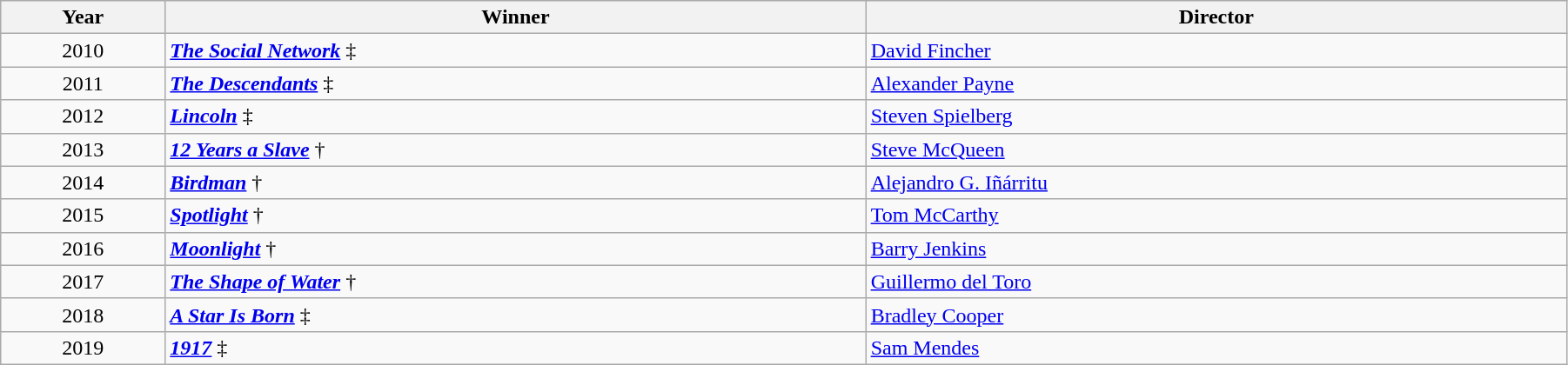<table class="wikitable" width="95%" cellpadding="5">
<tr>
<th width="100"><strong>Year</strong></th>
<th width="450"><strong>Winner</strong></th>
<th width="450"><strong>Director</strong></th>
</tr>
<tr>
<td style="text-align:center;">2010</td>
<td><strong><em><a href='#'>The Social Network</a></em></strong> ‡</td>
<td><a href='#'>David Fincher</a></td>
</tr>
<tr>
<td style="text-align:center;">2011</td>
<td><strong><em><a href='#'>The Descendants</a></em></strong> ‡</td>
<td><a href='#'>Alexander Payne</a></td>
</tr>
<tr>
<td style="text-align:center;">2012</td>
<td><strong><em><a href='#'>Lincoln</a></em></strong> ‡</td>
<td><a href='#'>Steven Spielberg</a></td>
</tr>
<tr>
<td style="text-align:center;">2013</td>
<td><strong><em><a href='#'>12 Years a Slave</a></em></strong> †</td>
<td><a href='#'>Steve McQueen</a></td>
</tr>
<tr>
<td style="text-align:center;">2014</td>
<td><strong><em><a href='#'>Birdman</a></em></strong> †</td>
<td><a href='#'>Alejandro G. Iñárritu</a></td>
</tr>
<tr>
<td style="text-align:center;">2015</td>
<td><strong><em><a href='#'>Spotlight</a></em></strong> †</td>
<td><a href='#'>Tom McCarthy</a></td>
</tr>
<tr>
<td style="text-align:center;">2016</td>
<td><strong><em><a href='#'>Moonlight</a></em></strong> †</td>
<td><a href='#'>Barry Jenkins</a></td>
</tr>
<tr>
<td style="text-align:center;">2017</td>
<td><strong><em><a href='#'>The Shape of Water</a></em></strong> †</td>
<td><a href='#'>Guillermo del Toro</a></td>
</tr>
<tr>
<td style="text-align:center;">2018</td>
<td><strong><em><a href='#'>A Star Is Born</a></em></strong> ‡</td>
<td><a href='#'>Bradley Cooper</a></td>
</tr>
<tr>
<td style="text-align:center;">2019</td>
<td><strong><em><a href='#'>1917</a></em></strong> ‡</td>
<td><a href='#'>Sam Mendes</a></td>
</tr>
</table>
